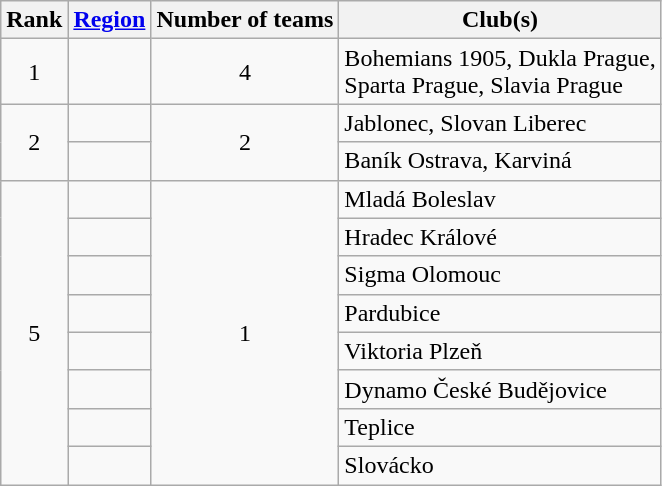<table class="wikitable">
<tr>
<th>Rank</th>
<th><a href='#'>Region</a></th>
<th>Number of teams</th>
<th>Club(s)</th>
</tr>
<tr>
<td align="center">1</td>
<td></td>
<td align="center">4</td>
<td>Bohemians 1905, Dukla Prague,<br>Sparta Prague, Slavia Prague</td>
</tr>
<tr>
<td align="center" rowspan=2>2</td>
<td></td>
<td align="center" rowspan=2>2</td>
<td>Jablonec, Slovan Liberec</td>
</tr>
<tr>
<td></td>
<td>Baník Ostrava, Karviná</td>
</tr>
<tr>
<td align="center" rowspan=8>5</td>
<td></td>
<td align="center" rowspan=8>1</td>
<td>Mladá Boleslav</td>
</tr>
<tr>
<td></td>
<td>Hradec Králové</td>
</tr>
<tr>
<td></td>
<td>Sigma Olomouc</td>
</tr>
<tr>
<td></td>
<td>Pardubice</td>
</tr>
<tr>
<td></td>
<td>Viktoria Plzeň</td>
</tr>
<tr>
<td></td>
<td>Dynamo České Budějovice</td>
</tr>
<tr>
<td></td>
<td>Teplice</td>
</tr>
<tr>
<td></td>
<td>Slovácko</td>
</tr>
</table>
